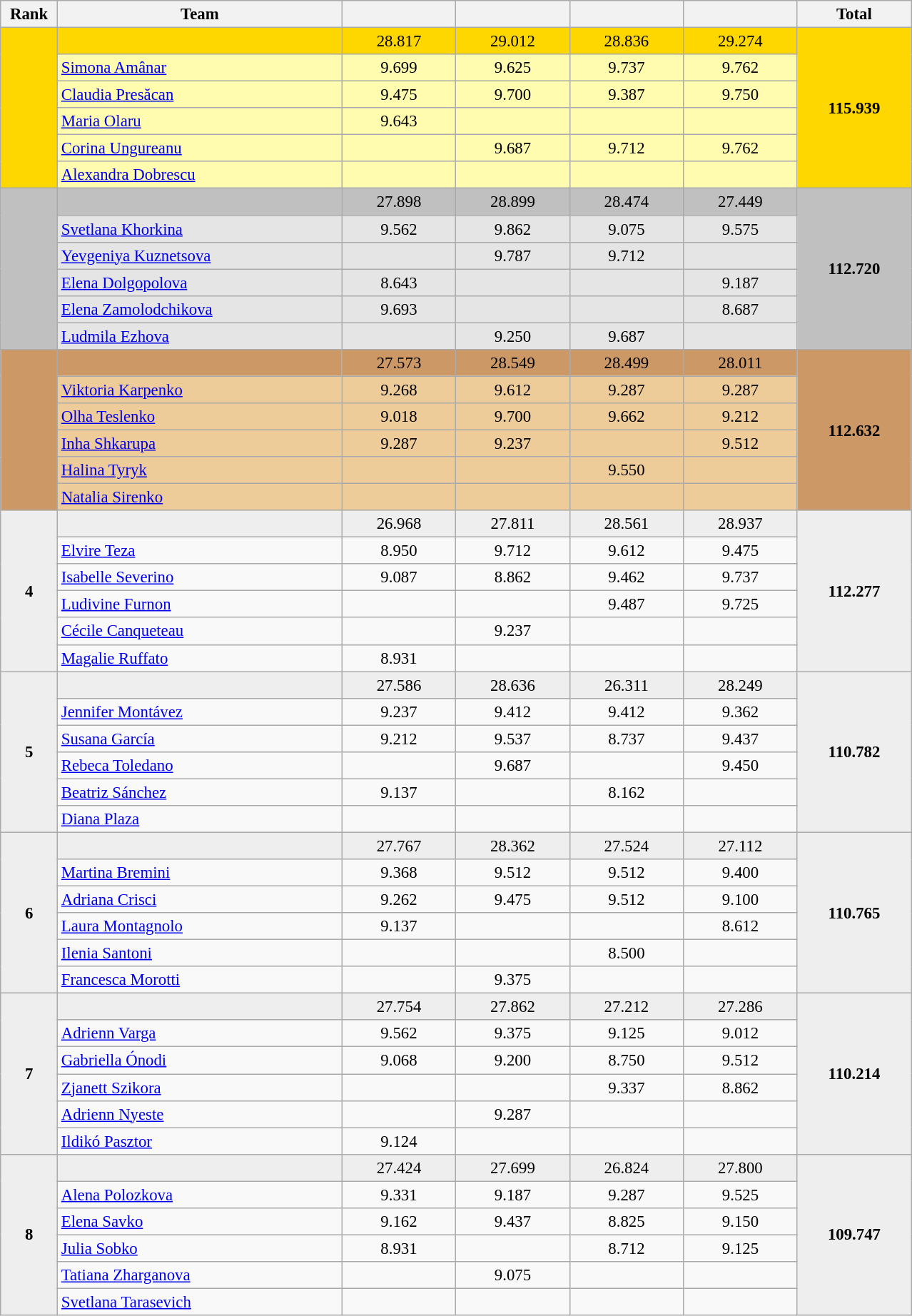<table class="wikitable" style="text-align:center; font-size:95%">
<tr>
<th width="5%">Rank</th>
<th width="25%">Team</th>
<th width="10%"></th>
<th width="10%"></th>
<th width="10%"></th>
<th width="10%"></th>
<th width="10%">Total</th>
</tr>
<tr bgcolor=gold>
<td rowspan=6></td>
<td align="left"><strong></strong></td>
<td>28.817</td>
<td>29.012</td>
<td>28.836</td>
<td>29.274</td>
<td rowspan=6><strong>115.939</strong></td>
</tr>
<tr bgcolor=fffcaf>
<td align="left"><a href='#'>Simona Amânar</a></td>
<td>9.699</td>
<td>9.625</td>
<td>9.737</td>
<td>9.762</td>
</tr>
<tr bgcolor=fffcaf>
<td align="left"><a href='#'>Claudia Presăcan</a></td>
<td>9.475</td>
<td>9.700</td>
<td>9.387</td>
<td>9.750</td>
</tr>
<tr bgcolor=fffcaf>
<td align="left"><a href='#'>Maria Olaru</a></td>
<td>9.643</td>
<td></td>
<td></td>
<td></td>
</tr>
<tr bgcolor=fffcaf>
<td align="left"><a href='#'>Corina Ungureanu</a></td>
<td></td>
<td>9.687</td>
<td>9.712</td>
<td>9.762</td>
</tr>
<tr bgcolor=fffcaf>
<td align="left"><a href='#'>Alexandra Dobrescu</a></td>
<td></td>
<td></td>
<td></td>
<td></td>
</tr>
<tr bgcolor=silver>
<td rowspan=6></td>
<td align="left"><strong></strong></td>
<td>27.898</td>
<td>28.899</td>
<td>28.474</td>
<td>27.449</td>
<td rowspan=6><strong>112.720</strong></td>
</tr>
<tr bgcolor=e5e5e5>
<td align="left"><a href='#'>Svetlana Khorkina</a></td>
<td>9.562</td>
<td>9.862</td>
<td>9.075</td>
<td>9.575</td>
</tr>
<tr bgcolor=e5e5e5>
<td align="left"><a href='#'>Yevgeniya Kuznetsova</a></td>
<td></td>
<td>9.787</td>
<td>9.712</td>
<td></td>
</tr>
<tr bgcolor=e5e5e5>
<td align="left"><a href='#'>Elena Dolgopolova</a></td>
<td>8.643</td>
<td></td>
<td></td>
<td>9.187</td>
</tr>
<tr bgcolor=e5e5e5>
<td align="left"><a href='#'>Elena Zamolodchikova</a></td>
<td>9.693</td>
<td></td>
<td></td>
<td>8.687</td>
</tr>
<tr bgcolor=e5e5e5>
<td align="left"><a href='#'>Ludmila Ezhova</a></td>
<td></td>
<td>9.250</td>
<td>9.687</td>
<td></td>
</tr>
<tr bgcolor=cc9966>
<td rowspan=6></td>
<td align="left"><strong></strong></td>
<td>27.573</td>
<td>28.549</td>
<td>28.499</td>
<td>28.011</td>
<td rowspan=6><strong>112.632</strong></td>
</tr>
<tr bgcolor=eecc99>
<td align="left"><a href='#'>Viktoria Karpenko</a></td>
<td>9.268</td>
<td>9.612</td>
<td>9.287</td>
<td>9.287</td>
</tr>
<tr bgcolor=eecc99>
<td align="left"><a href='#'>Olha Teslenko</a></td>
<td>9.018</td>
<td>9.700</td>
<td>9.662</td>
<td>9.212</td>
</tr>
<tr bgcolor=eecc99>
<td align="left"><a href='#'>Inha Shkarupa</a></td>
<td>9.287</td>
<td>9.237</td>
<td></td>
<td>9.512</td>
</tr>
<tr bgcolor=eecc99>
<td align="left"><a href='#'>Halina Tyryk</a></td>
<td></td>
<td></td>
<td>9.550</td>
<td></td>
</tr>
<tr bgcolor=eecc99>
<td align="left"><a href='#'>Natalia Sirenko</a></td>
<td></td>
<td></td>
<td></td>
<td></td>
</tr>
<tr bgcolor=eeeeee>
<td rowspan=6><strong>4</strong></td>
<td align="left"><strong></strong></td>
<td>26.968</td>
<td>27.811</td>
<td>28.561</td>
<td>28.937</td>
<td rowspan=6><strong>112.277</strong></td>
</tr>
<tr>
<td align="left"><a href='#'>Elvire Teza</a></td>
<td>8.950</td>
<td>9.712</td>
<td>9.612</td>
<td>9.475</td>
</tr>
<tr>
<td align="left"><a href='#'>Isabelle Severino</a></td>
<td>9.087</td>
<td>8.862</td>
<td>9.462</td>
<td>9.737</td>
</tr>
<tr>
<td align="left"><a href='#'>Ludivine Furnon</a></td>
<td></td>
<td></td>
<td>9.487</td>
<td>9.725</td>
</tr>
<tr>
<td align="left"><a href='#'>Cécile Canqueteau</a></td>
<td></td>
<td>9.237</td>
<td></td>
<td></td>
</tr>
<tr>
<td align="left"><a href='#'>Magalie Ruffato</a></td>
<td>8.931</td>
<td></td>
<td></td>
<td></td>
</tr>
<tr bgcolor=eeeeee>
<td rowspan=6><strong>5</strong></td>
<td align="left"><strong></strong></td>
<td>27.586</td>
<td>28.636</td>
<td>26.311</td>
<td>28.249</td>
<td rowspan=6><strong>110.782</strong></td>
</tr>
<tr>
<td align="left"><a href='#'>Jennifer Montávez</a></td>
<td>9.237</td>
<td>9.412</td>
<td>9.412</td>
<td>9.362</td>
</tr>
<tr>
<td align="left"><a href='#'>Susana García</a></td>
<td>9.212</td>
<td>9.537</td>
<td>8.737</td>
<td>9.437</td>
</tr>
<tr>
<td align="left"><a href='#'>Rebeca Toledano</a></td>
<td></td>
<td>9.687</td>
<td></td>
<td>9.450</td>
</tr>
<tr>
<td align="left"><a href='#'>Beatriz Sánchez</a></td>
<td>9.137</td>
<td></td>
<td>8.162</td>
<td></td>
</tr>
<tr>
<td align="left"><a href='#'>Diana Plaza</a></td>
<td></td>
<td></td>
<td></td>
<td></td>
</tr>
<tr bgcolor=eeeeee>
<td rowspan=6><strong>6</strong></td>
<td align="left"><strong></strong></td>
<td>27.767</td>
<td>28.362</td>
<td>27.524</td>
<td>27.112</td>
<td rowspan=6><strong>110.765</strong></td>
</tr>
<tr>
<td align="left"><a href='#'>Martina Bremini</a></td>
<td>9.368</td>
<td>9.512</td>
<td>9.512</td>
<td>9.400</td>
</tr>
<tr>
<td align="left"><a href='#'>Adriana Crisci</a></td>
<td>9.262</td>
<td>9.475</td>
<td>9.512</td>
<td>9.100</td>
</tr>
<tr>
<td align="left"><a href='#'>Laura Montagnolo</a></td>
<td>9.137</td>
<td></td>
<td></td>
<td>8.612</td>
</tr>
<tr>
<td align="left"><a href='#'>Ilenia Santoni</a></td>
<td></td>
<td></td>
<td>8.500</td>
<td></td>
</tr>
<tr>
<td align="left"><a href='#'>Francesca Morotti</a></td>
<td></td>
<td>9.375</td>
<td></td>
<td></td>
</tr>
<tr bgcolor=eeeeee>
<td rowspan=6><strong>7</strong></td>
<td align="left"><strong></strong></td>
<td>27.754</td>
<td>27.862</td>
<td>27.212</td>
<td>27.286</td>
<td rowspan=6><strong>110.214</strong></td>
</tr>
<tr>
<td align="left"><a href='#'>Adrienn Varga</a></td>
<td>9.562</td>
<td>9.375</td>
<td>9.125</td>
<td>9.012</td>
</tr>
<tr>
<td align="left"><a href='#'>Gabriella Ónodi</a></td>
<td>9.068</td>
<td>9.200</td>
<td>8.750</td>
<td>9.512</td>
</tr>
<tr>
<td align="left"><a href='#'>Zjanett Szikora</a></td>
<td></td>
<td></td>
<td>9.337</td>
<td>8.862</td>
</tr>
<tr>
<td align="left"><a href='#'>Adrienn Nyeste</a></td>
<td></td>
<td>9.287</td>
<td></td>
<td></td>
</tr>
<tr>
<td align="left"><a href='#'>Ildikó Pasztor</a></td>
<td>9.124</td>
<td></td>
<td></td>
<td></td>
</tr>
<tr bgcolor=eeeeee>
<td rowspan=6><strong>8</strong></td>
<td align="left"><strong></strong></td>
<td>27.424</td>
<td>27.699</td>
<td>26.824</td>
<td>27.800</td>
<td rowspan=6><strong>109.747</strong></td>
</tr>
<tr>
<td align="left"><a href='#'>Alena Polozkova</a></td>
<td>9.331</td>
<td>9.187</td>
<td>9.287</td>
<td>9.525</td>
</tr>
<tr>
<td align="left"><a href='#'>Elena Savko</a></td>
<td>9.162</td>
<td>9.437</td>
<td>8.825</td>
<td>9.150</td>
</tr>
<tr>
<td align="left"><a href='#'>Julia Sobko</a></td>
<td>8.931</td>
<td></td>
<td>8.712</td>
<td>9.125</td>
</tr>
<tr>
<td align="left"><a href='#'>Tatiana Zharganova</a></td>
<td></td>
<td>9.075</td>
<td></td>
<td></td>
</tr>
<tr>
<td align="left"><a href='#'>Svetlana Tarasevich</a></td>
<td></td>
<td></td>
<td></td>
<td></td>
</tr>
</table>
